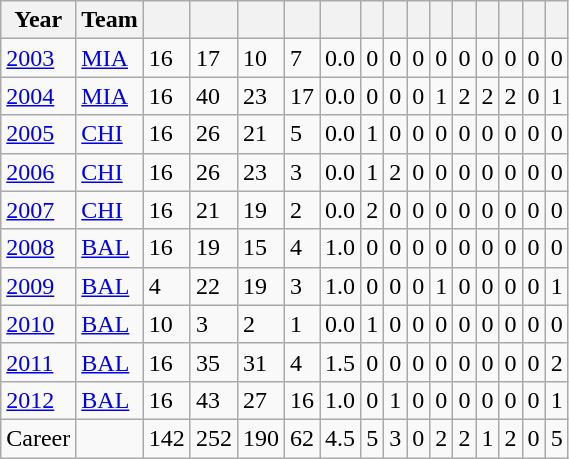<table class="wikitable sortable">
<tr>
<th>Year</th>
<th>Team</th>
<th></th>
<th></th>
<th></th>
<th></th>
<th></th>
<th></th>
<th></th>
<th></th>
<th></th>
<th></th>
<th></th>
<th></th>
<th></th>
<th></th>
</tr>
<tr>
<td><a href='#'>2003</a></td>
<td><a href='#'>MIA</a></td>
<td>16</td>
<td>17</td>
<td>10</td>
<td>7</td>
<td>0.0</td>
<td>0</td>
<td>0</td>
<td>0</td>
<td>0</td>
<td>0</td>
<td>0</td>
<td>0</td>
<td>0</td>
<td>0</td>
</tr>
<tr>
<td><a href='#'>2004</a></td>
<td><a href='#'>MIA</a></td>
<td>16</td>
<td>40</td>
<td>23</td>
<td>17</td>
<td>0.0</td>
<td>0</td>
<td>0</td>
<td>0</td>
<td>1</td>
<td>2</td>
<td>2</td>
<td>2</td>
<td>0</td>
<td>1</td>
</tr>
<tr>
<td><a href='#'>2005</a></td>
<td><a href='#'>CHI</a></td>
<td>16</td>
<td>26</td>
<td>21</td>
<td>5</td>
<td>0.0</td>
<td>1</td>
<td>0</td>
<td>0</td>
<td>0</td>
<td>0</td>
<td>0</td>
<td>0</td>
<td>0</td>
<td>0</td>
</tr>
<tr>
<td><a href='#'>2006</a></td>
<td><a href='#'>CHI</a></td>
<td>16</td>
<td>26</td>
<td>23</td>
<td>3</td>
<td>0.0</td>
<td>1</td>
<td>2</td>
<td>0</td>
<td>0</td>
<td>0</td>
<td>0</td>
<td>0</td>
<td>0</td>
<td>0</td>
</tr>
<tr>
<td><a href='#'>2007</a></td>
<td><a href='#'>CHI</a></td>
<td>16</td>
<td>21</td>
<td>19</td>
<td>2</td>
<td>0.0</td>
<td>2</td>
<td>0</td>
<td>0</td>
<td>0</td>
<td>0</td>
<td>0</td>
<td>0</td>
<td>0</td>
<td>0</td>
</tr>
<tr>
<td><a href='#'>2008</a></td>
<td><a href='#'>BAL</a></td>
<td>16</td>
<td>19</td>
<td>15</td>
<td>4</td>
<td>1.0</td>
<td>0</td>
<td>0</td>
<td>0</td>
<td>0</td>
<td>0</td>
<td>0</td>
<td>0</td>
<td>0</td>
<td>0</td>
</tr>
<tr>
<td><a href='#'>2009</a></td>
<td><a href='#'>BAL</a></td>
<td>4</td>
<td>22</td>
<td>19</td>
<td>3</td>
<td>1.0</td>
<td>0</td>
<td>0</td>
<td>0</td>
<td>1</td>
<td>0</td>
<td>0</td>
<td>0</td>
<td>0</td>
<td>1</td>
</tr>
<tr>
<td><a href='#'>2010</a></td>
<td><a href='#'>BAL</a></td>
<td>10</td>
<td>3</td>
<td>2</td>
<td>1</td>
<td>0.0</td>
<td>1</td>
<td>0</td>
<td>0</td>
<td>0</td>
<td>0</td>
<td>0</td>
<td>0</td>
<td>0</td>
<td>0</td>
</tr>
<tr>
<td><a href='#'>2011</a></td>
<td><a href='#'>BAL</a></td>
<td>16</td>
<td>35</td>
<td>31</td>
<td>4</td>
<td>1.5</td>
<td>0</td>
<td>0</td>
<td>0</td>
<td>0</td>
<td>0</td>
<td>0</td>
<td>0</td>
<td>0</td>
<td>2</td>
</tr>
<tr>
<td><a href='#'>2012</a></td>
<td><a href='#'>BAL</a></td>
<td>16</td>
<td>43</td>
<td>27</td>
<td>16</td>
<td>1.0</td>
<td>0</td>
<td>1</td>
<td>0</td>
<td>0</td>
<td>0</td>
<td>0</td>
<td>0</td>
<td>0</td>
<td>1</td>
</tr>
<tr>
<td>Career</td>
<td></td>
<td>142</td>
<td>252</td>
<td>190</td>
<td>62</td>
<td>4.5</td>
<td>5</td>
<td>3</td>
<td>0</td>
<td>2</td>
<td>2</td>
<td>1</td>
<td>2</td>
<td>0</td>
<td>5</td>
</tr>
</table>
